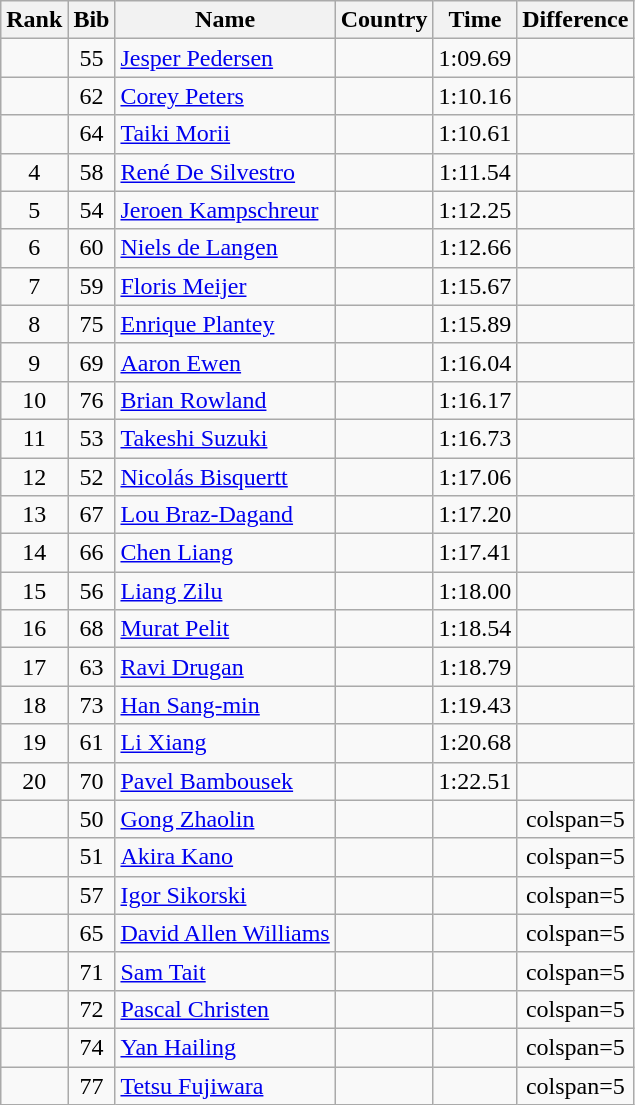<table class="wikitable sortable" style="text-align:center">
<tr>
<th>Rank</th>
<th>Bib</th>
<th>Name</th>
<th>Country</th>
<th>Time</th>
<th>Difference</th>
</tr>
<tr>
<td></td>
<td>55</td>
<td align="left"><a href='#'>Jesper Pedersen</a></td>
<td align="left"></td>
<td>1:09.69</td>
<td></td>
</tr>
<tr>
<td></td>
<td>62</td>
<td align="left"><a href='#'>Corey Peters</a></td>
<td align="left"></td>
<td>1:10.16</td>
<td></td>
</tr>
<tr>
<td></td>
<td>64</td>
<td align="left"><a href='#'>Taiki Morii</a></td>
<td align="left"></td>
<td>1:10.61</td>
<td></td>
</tr>
<tr>
<td>4</td>
<td>58</td>
<td align="left"><a href='#'>René De Silvestro</a></td>
<td align="left"></td>
<td>1:11.54</td>
<td></td>
</tr>
<tr>
<td>5</td>
<td>54</td>
<td align="left"><a href='#'>Jeroen Kampschreur</a></td>
<td align="left"></td>
<td>1:12.25</td>
<td></td>
</tr>
<tr>
<td>6</td>
<td>60</td>
<td align="left"><a href='#'>Niels de Langen</a></td>
<td align="left"></td>
<td>1:12.66</td>
<td></td>
</tr>
<tr>
<td>7</td>
<td>59</td>
<td align="left"><a href='#'>Floris Meijer</a></td>
<td align="left"></td>
<td>1:15.67</td>
<td></td>
</tr>
<tr>
<td>8</td>
<td>75</td>
<td align="left"><a href='#'>Enrique Plantey</a></td>
<td align="left"></td>
<td>1:15.89</td>
<td></td>
</tr>
<tr>
<td>9</td>
<td>69</td>
<td align="left"><a href='#'>Aaron Ewen</a></td>
<td align="left"></td>
<td>1:16.04</td>
<td></td>
</tr>
<tr>
<td>10</td>
<td>76</td>
<td align="left"><a href='#'>Brian Rowland</a></td>
<td align="left"></td>
<td>1:16.17</td>
<td></td>
</tr>
<tr>
<td>11</td>
<td>53</td>
<td align="left"><a href='#'>Takeshi Suzuki</a></td>
<td align="left"></td>
<td>1:16.73</td>
<td></td>
</tr>
<tr>
<td>12</td>
<td>52</td>
<td align="left"><a href='#'>Nicolás Bisquertt</a></td>
<td align="left"></td>
<td>1:17.06</td>
<td></td>
</tr>
<tr>
<td>13</td>
<td>67</td>
<td align="left"><a href='#'>Lou Braz-Dagand</a></td>
<td align="left"></td>
<td>1:17.20</td>
<td></td>
</tr>
<tr>
<td>14</td>
<td>66</td>
<td align="left"><a href='#'>Chen Liang</a></td>
<td align="left"></td>
<td>1:17.41</td>
<td></td>
</tr>
<tr>
<td>15</td>
<td>56</td>
<td align="left"><a href='#'>Liang Zilu</a></td>
<td align="left"></td>
<td>1:18.00</td>
<td></td>
</tr>
<tr>
<td>16</td>
<td>68</td>
<td align="left"><a href='#'>Murat Pelit</a></td>
<td align="left"></td>
<td>1:18.54</td>
<td></td>
</tr>
<tr>
<td>17</td>
<td>63</td>
<td align="left"><a href='#'>Ravi Drugan</a></td>
<td align="left"></td>
<td>1:18.79</td>
<td></td>
</tr>
<tr>
<td>18</td>
<td>73</td>
<td align="left"><a href='#'>Han Sang-min</a></td>
<td align="left"></td>
<td>1:19.43</td>
<td></td>
</tr>
<tr>
<td>19</td>
<td>61</td>
<td align="left"><a href='#'>Li Xiang</a></td>
<td align="left"></td>
<td>1:20.68</td>
<td></td>
</tr>
<tr>
<td>20</td>
<td>70</td>
<td align="left"><a href='#'>Pavel Bambousek</a></td>
<td align="left"></td>
<td>1:22.51</td>
<td></td>
</tr>
<tr>
<td></td>
<td>50</td>
<td align="left"><a href='#'>Gong Zhaolin</a></td>
<td align="left"></td>
<td></td>
<td>colspan=5 </td>
</tr>
<tr>
<td></td>
<td>51</td>
<td align="left"><a href='#'>Akira Kano</a></td>
<td align="left"></td>
<td></td>
<td>colspan=5 </td>
</tr>
<tr>
<td></td>
<td>57</td>
<td align="left"><a href='#'>Igor Sikorski</a></td>
<td align="left"></td>
<td></td>
<td>colspan=5 </td>
</tr>
<tr>
<td></td>
<td>65</td>
<td align="left"><a href='#'>David Allen Williams</a></td>
<td align="left"></td>
<td></td>
<td>colspan=5 </td>
</tr>
<tr>
<td></td>
<td>71</td>
<td align="left"><a href='#'>Sam Tait</a></td>
<td align="left"></td>
<td></td>
<td>colspan=5 </td>
</tr>
<tr>
<td></td>
<td>72</td>
<td align="left"><a href='#'>Pascal Christen</a></td>
<td align="left"></td>
<td></td>
<td>colspan=5 </td>
</tr>
<tr>
<td></td>
<td>74</td>
<td align="left"><a href='#'>Yan Hailing</a></td>
<td align="left"></td>
<td></td>
<td>colspan=5 </td>
</tr>
<tr>
<td></td>
<td>77</td>
<td align="left"><a href='#'>Tetsu Fujiwara</a></td>
<td align="left"></td>
<td></td>
<td>colspan=5 </td>
</tr>
</table>
